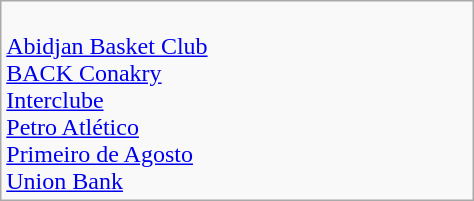<table class="wikitable" width=25%>
<tr>
<td><br> <a href='#'>Abidjan Basket Club</a><br>
 <a href='#'>BACK Conakry</a><br>
 <a href='#'>Interclube</a><br>
 <a href='#'>Petro Atlético</a><br>
 <a href='#'>Primeiro de Agosto</a><br>
 <a href='#'>Union Bank</a></td>
</tr>
</table>
